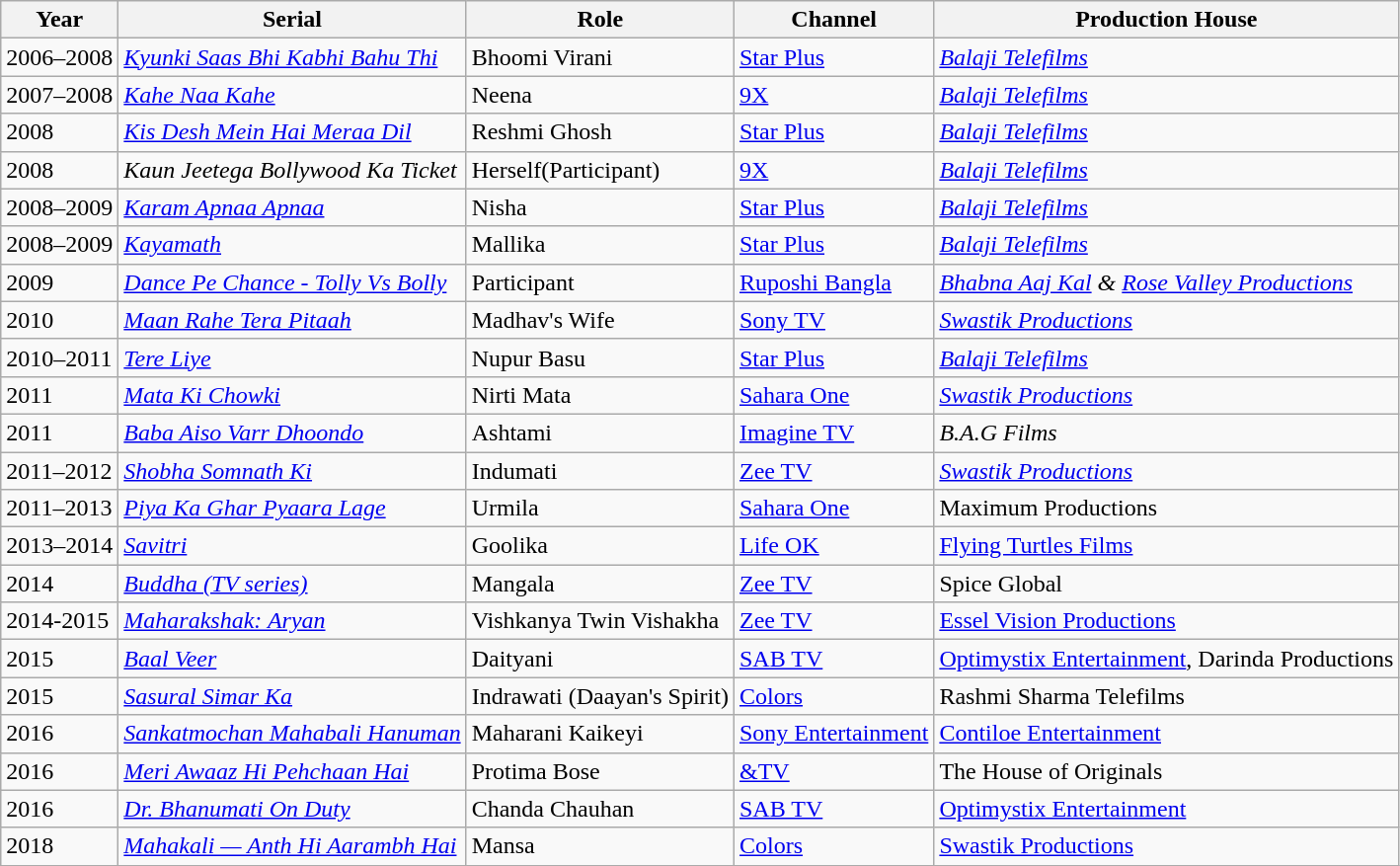<table class="wikitable">
<tr>
<th>Year</th>
<th>Serial</th>
<th>Role</th>
<th>Channel</th>
<th>Production House</th>
</tr>
<tr>
<td>2006–2008</td>
<td><em><a href='#'>Kyunki Saas Bhi Kabhi Bahu Thi</a></em></td>
<td>Bhoomi Virani</td>
<td><a href='#'>Star Plus</a></td>
<td><em><a href='#'>Balaji Telefilms</a></em></td>
</tr>
<tr>
<td>2007–2008</td>
<td><em><a href='#'>Kahe Naa Kahe</a></em></td>
<td>Neena</td>
<td><a href='#'>9X</a></td>
<td><em><a href='#'>Balaji Telefilms</a></em></td>
</tr>
<tr>
<td>2008</td>
<td><em><a href='#'>Kis Desh Mein Hai Meraa Dil</a></em></td>
<td>Reshmi Ghosh</td>
<td><a href='#'>Star Plus</a></td>
<td><em><a href='#'>Balaji Telefilms</a></em></td>
</tr>
<tr>
<td>2008</td>
<td><em>Kaun Jeetega Bollywood Ka Ticket</em></td>
<td>Herself(Participant)</td>
<td><a href='#'>9X</a></td>
<td><em><a href='#'>Balaji Telefilms</a></em></td>
</tr>
<tr>
<td>2008–2009</td>
<td><em><a href='#'>Karam Apnaa Apnaa</a></em></td>
<td>Nisha</td>
<td><a href='#'>Star Plus</a></td>
<td><em><a href='#'>Balaji Telefilms</a></em></td>
</tr>
<tr>
<td>2008–2009</td>
<td><em><a href='#'>Kayamath</a></em></td>
<td>Mallika</td>
<td><a href='#'>Star Plus</a></td>
<td><em><a href='#'>Balaji Telefilms</a></em></td>
</tr>
<tr>
<td>2009</td>
<td><em><a href='#'>Dance Pe Chance - Tolly Vs Bolly</a></em> </td>
<td>Participant</td>
<td><a href='#'>Ruposhi Bangla</a></td>
<td><em><a href='#'>Bhabna Aaj Kal</a> & <a href='#'>Rose Valley Productions</a></em></td>
</tr>
<tr>
<td>2010</td>
<td><em><a href='#'>Maan Rahe Tera Pitaah</a></em></td>
<td>Madhav's Wife</td>
<td><a href='#'>Sony TV</a></td>
<td><em><a href='#'>Swastik Productions</a></em></td>
</tr>
<tr>
<td>2010–2011</td>
<td><em><a href='#'>Tere Liye</a></em></td>
<td>Nupur Basu</td>
<td><a href='#'>Star Plus</a></td>
<td><em><a href='#'>Balaji Telefilms</a></em></td>
</tr>
<tr>
<td>2011</td>
<td><em><a href='#'>Mata Ki Chowki</a></em></td>
<td>Nirti Mata</td>
<td><a href='#'>Sahara One</a></td>
<td><em><a href='#'>Swastik Productions</a></em></td>
</tr>
<tr>
<td>2011</td>
<td><em><a href='#'>Baba Aiso Varr Dhoondo</a></em></td>
<td>Ashtami</td>
<td><a href='#'>Imagine TV</a></td>
<td><em>B.A.G Films</em></td>
</tr>
<tr>
<td>2011–2012</td>
<td><em><a href='#'>Shobha Somnath Ki</a></em></td>
<td>Indumati</td>
<td><a href='#'>Zee TV</a></td>
<td><em><a href='#'>Swastik Productions</a></em></td>
</tr>
<tr>
<td>2011–2013</td>
<td><em><a href='#'>Piya Ka Ghar Pyaara Lage</a></em></td>
<td>Urmila</td>
<td><a href='#'>Sahara One</a></td>
<td>Maximum Productions</td>
</tr>
<tr>
<td>2013–2014</td>
<td><em><a href='#'>Savitri</a></em></td>
<td>Goolika</td>
<td><a href='#'>Life OK</a></td>
<td><a href='#'>Flying Turtles Films</a></td>
</tr>
<tr>
<td>2014</td>
<td><em><a href='#'>Buddha (TV series)</a></em></td>
<td>Mangala</td>
<td><a href='#'>Zee TV</a></td>
<td>Spice Global</td>
</tr>
<tr>
<td>2014-2015</td>
<td><em><a href='#'>Maharakshak: Aryan</a></em></td>
<td>Vishkanya Twin Vishakha</td>
<td><a href='#'>Zee TV</a></td>
<td><a href='#'>Essel Vision Productions</a></td>
</tr>
<tr>
<td>2015</td>
<td><em><a href='#'>Baal Veer</a></em></td>
<td>Daityani</td>
<td><a href='#'>SAB TV</a></td>
<td><a href='#'>Optimystix Entertainment</a>, Darinda Productions</td>
</tr>
<tr>
<td>2015</td>
<td><em><a href='#'>Sasural Simar Ka</a></em></td>
<td>Indrawati (Daayan's Spirit)</td>
<td><a href='#'>Colors</a></td>
<td>Rashmi Sharma Telefilms</td>
</tr>
<tr>
<td>2016</td>
<td><em><a href='#'>Sankatmochan Mahabali Hanuman</a></em></td>
<td>Maharani Kaikeyi</td>
<td><a href='#'>Sony Entertainment</a></td>
<td><a href='#'>Contiloe Entertainment</a></td>
</tr>
<tr>
<td>2016</td>
<td><em><a href='#'>Meri Awaaz Hi Pehchaan Hai</a></em></td>
<td>Protima Bose</td>
<td><a href='#'>&TV</a></td>
<td>The House of Originals</td>
</tr>
<tr>
<td>2016</td>
<td><em><a href='#'>Dr. Bhanumati On Duty</a></em></td>
<td>Chanda Chauhan</td>
<td><a href='#'>SAB TV</a></td>
<td><a href='#'>Optimystix Entertainment</a></td>
</tr>
<tr>
<td>2018</td>
<td><em><a href='#'>Mahakali — Anth Hi Aarambh Hai </a></em></td>
<td>Mansa</td>
<td><a href='#'>Colors</a></td>
<td><a href='#'>Swastik Productions</a></td>
</tr>
<tr>
</tr>
</table>
